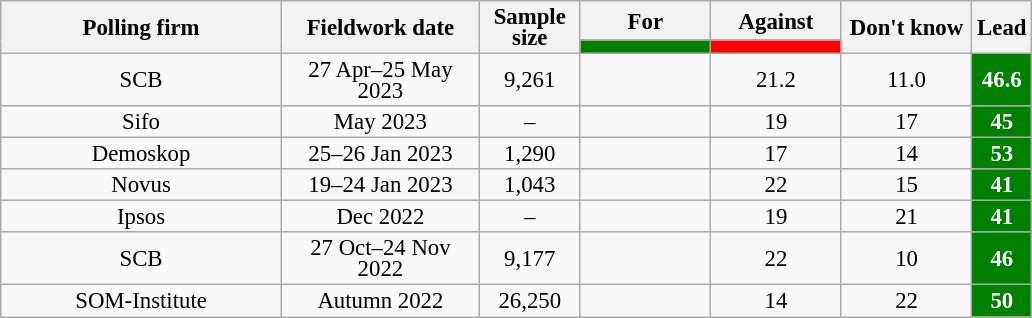<table class="wikitable collapsible sortable" style="text-align:center; font-size:95%; line-height:14px">
<tr>
<th rowspan="2" style="width:180px;">Polling firm</th>
<th rowspan="2" style="width:125px;">Fieldwork date</th>
<th style="width:60px;" rowspan="2">Sample size</th>
<th class="unsortable" style="width:80px;">For</th>
<th class="unsortable" style="width:80px;">Against</th>
<th class="unsortable" style="width:80px;" rowspan="2">Don't know</th>
<th class="unsortable" style="width:20px;" rowspan="2">Lead</th>
</tr>
<tr>
<th class="unsortable" style="background:green;width:60px;"></th>
<th class="unsortable" style="background:red;width:60px;"></th>
</tr>
<tr>
<td>SCB</td>
<td>27 Apr–25 May 2023</td>
<td>9,261</td>
<td></td>
<td>21.2</td>
<td>11.0</td>
<td style="background:green;color:white;"><strong>46.6</strong></td>
</tr>
<tr>
<td>Sifo</td>
<td>May 2023</td>
<td>–</td>
<td></td>
<td>19</td>
<td>17</td>
<td style="background:green;color:white;"><strong>45</strong></td>
</tr>
<tr>
<td>Demoskop</td>
<td data-sort-value="2023-01-22">25–26 Jan 2023</td>
<td>1,290</td>
<td></td>
<td>17</td>
<td>14</td>
<td style="background:green;color:white;"><strong>53</strong></td>
</tr>
<tr>
<td>Novus</td>
<td>19–24 Jan 2023</td>
<td>1,043</td>
<td></td>
<td>22</td>
<td>15</td>
<td style="background:green;color:white;"><strong>41</strong></td>
</tr>
<tr>
<td>Ipsos</td>
<td>Dec 2022</td>
<td>–</td>
<td></td>
<td>19</td>
<td>21</td>
<td style="background:green;color:white;"><strong>41</strong></td>
</tr>
<tr>
<td>SCB</td>
<td>27 Oct–24 Nov 2022</td>
<td>9,177</td>
<td></td>
<td>22</td>
<td>10</td>
<td style="background:green;color:white;"><strong>46</strong></td>
</tr>
<tr>
<td>SOM-Institute</td>
<td>Autumn 2022</td>
<td>26,250</td>
<td></td>
<td>14</td>
<td>22</td>
<td style="background:green;color:white;"><strong>50</strong></td>
</tr>
</table>
